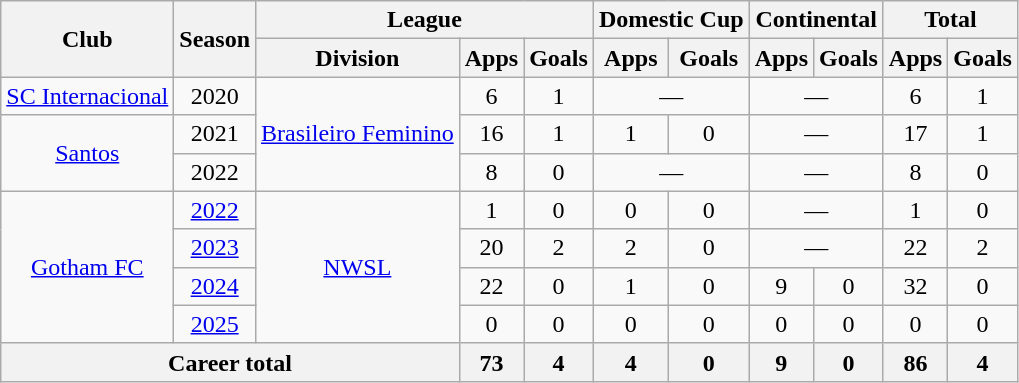<table class="wikitable" style="text-align:center">
<tr>
<th rowspan="2">Club</th>
<th rowspan="2">Season</th>
<th colspan="3">League</th>
<th colspan="2">Domestic Cup</th>
<th colspan="2">Continental</th>
<th colspan="2">Total</th>
</tr>
<tr>
<th>Division</th>
<th>Apps</th>
<th>Goals</th>
<th>Apps</th>
<th>Goals</th>
<th>Apps</th>
<th>Goals</th>
<th>Apps</th>
<th>Goals</th>
</tr>
<tr>
<td><a href='#'>SC Internacional</a></td>
<td>2020</td>
<td rowspan="3"><a href='#'>Brasileiro Feminino</a></td>
<td>6</td>
<td>1</td>
<td colspan="2">—</td>
<td colspan="2">—</td>
<td>6</td>
<td>1</td>
</tr>
<tr>
<td rowspan="2"><a href='#'>Santos</a></td>
<td>2021</td>
<td>16</td>
<td>1</td>
<td>1</td>
<td>0</td>
<td colspan="2">—</td>
<td>17</td>
<td>1</td>
</tr>
<tr>
<td>2022</td>
<td>8</td>
<td>0</td>
<td colspan="2">—</td>
<td colspan="2">—</td>
<td>8</td>
<td>0</td>
</tr>
<tr>
<td rowspan="4"><a href='#'>Gotham FC</a></td>
<td><a href='#'>2022</a></td>
<td rowspan="4"><a href='#'>NWSL</a></td>
<td>1</td>
<td>0</td>
<td>0</td>
<td>0</td>
<td colspan="2">—</td>
<td>1</td>
<td>0</td>
</tr>
<tr>
<td><a href='#'>2023</a></td>
<td>20</td>
<td>2</td>
<td>2</td>
<td>0</td>
<td colspan="2">—</td>
<td>22</td>
<td>2</td>
</tr>
<tr>
<td><a href='#'>2024</a></td>
<td>22</td>
<td>0</td>
<td>1</td>
<td>0</td>
<td>9</td>
<td>0</td>
<td>32</td>
<td>0</td>
</tr>
<tr>
<td><a href='#'>2025</a></td>
<td>0</td>
<td>0</td>
<td>0</td>
<td>0</td>
<td>0</td>
<td>0</td>
<td>0</td>
<td>0</td>
</tr>
<tr>
<th colspan="3">Career total</th>
<th>73</th>
<th>4</th>
<th>4</th>
<th>0</th>
<th>9</th>
<th>0</th>
<th>86</th>
<th>4</th>
</tr>
</table>
